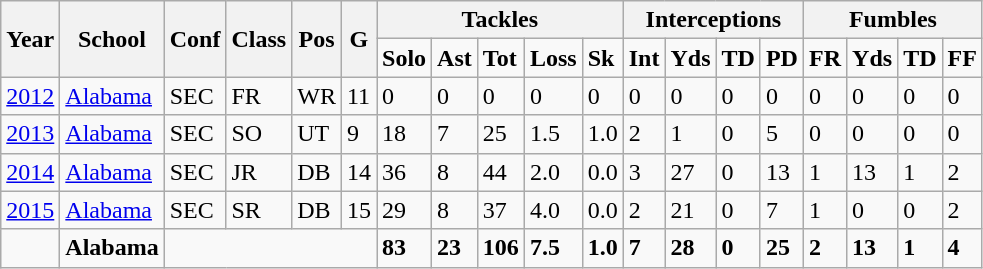<table class="wikitable">
<tr>
<th rowspan="2">Year</th>
<th rowspan="2">School</th>
<th rowspan="2">Conf</th>
<th rowspan="2">Class</th>
<th rowspan="2">Pos</th>
<th rowspan="2">G</th>
<th colspan="5" style="text-align: center; font-weight:bold;">Tackles</th>
<th colspan="4" style="text-align: center; font-weight:bold;">Interceptions</th>
<th colspan="4" style="text-align: center; font-weight:bold;">Fumbles</th>
</tr>
<tr>
<td><strong>Solo</strong></td>
<td><strong>Ast</strong></td>
<td><strong>Tot</strong></td>
<td><strong>Loss</strong></td>
<td><strong>Sk</strong></td>
<td><strong>Int</strong></td>
<td><strong>Yds</strong></td>
<td><strong>TD</strong></td>
<td><strong>PD</strong></td>
<td><strong>FR</strong></td>
<td><strong>Yds</strong></td>
<td><strong>TD</strong></td>
<td><strong>FF</strong></td>
</tr>
<tr>
<td><a href='#'>2012</a></td>
<td><a href='#'>Alabama</a></td>
<td>SEC</td>
<td>FR</td>
<td>WR</td>
<td>11</td>
<td>0</td>
<td>0</td>
<td>0</td>
<td>0</td>
<td>0</td>
<td>0</td>
<td>0</td>
<td>0</td>
<td>0</td>
<td>0</td>
<td>0</td>
<td>0</td>
<td>0</td>
</tr>
<tr>
<td><a href='#'>2013</a></td>
<td><a href='#'>Alabama</a></td>
<td>SEC</td>
<td>SO</td>
<td>UT</td>
<td>9</td>
<td>18</td>
<td>7</td>
<td>25</td>
<td>1.5</td>
<td>1.0</td>
<td>2</td>
<td>1</td>
<td>0</td>
<td>5</td>
<td>0</td>
<td>0</td>
<td>0</td>
<td>0</td>
</tr>
<tr>
<td><a href='#'>2014</a></td>
<td><a href='#'>Alabama</a></td>
<td>SEC</td>
<td>JR</td>
<td>DB</td>
<td>14</td>
<td>36</td>
<td>8</td>
<td>44</td>
<td>2.0</td>
<td>0.0</td>
<td>3</td>
<td>27</td>
<td>0</td>
<td>13</td>
<td>1</td>
<td>13</td>
<td>1</td>
<td>2</td>
</tr>
<tr>
<td><a href='#'>2015</a></td>
<td><a href='#'>Alabama</a></td>
<td>SEC</td>
<td>SR</td>
<td>DB</td>
<td>15</td>
<td>29</td>
<td>8</td>
<td>37</td>
<td>4.0</td>
<td>0.0</td>
<td>2</td>
<td>21</td>
<td>0</td>
<td>7</td>
<td>1</td>
<td>0</td>
<td>0</td>
<td>2</td>
</tr>
<tr>
<td><strong></strong></td>
<td><strong>Alabama</strong></td>
<td colspan="4"></td>
<td><strong>83</strong></td>
<td><strong>23</strong></td>
<td><strong>106</strong></td>
<td><strong>7.5</strong></td>
<td><strong>1.0</strong></td>
<td><strong>7</strong></td>
<td><strong>28</strong></td>
<td><strong>0</strong></td>
<td><strong>25</strong></td>
<td><strong>2</strong></td>
<td><strong>13</strong></td>
<td><strong>1</strong></td>
<td><strong>4</strong></td>
</tr>
</table>
